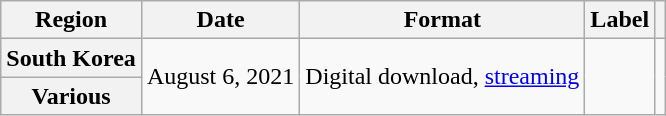<table class="wikitable plainrowheaders">
<tr>
<th>Region</th>
<th>Date</th>
<th>Format</th>
<th>Label</th>
<th></th>
</tr>
<tr>
<th scope="row">South Korea</th>
<td rowspan="2">August 6, 2021</td>
<td rowspan="2">Digital download, <a href='#'>streaming</a></td>
<td rowspan="2"></td>
<td rowspan="2"></td>
</tr>
<tr>
<th scope="row">Various</th>
</tr>
</table>
